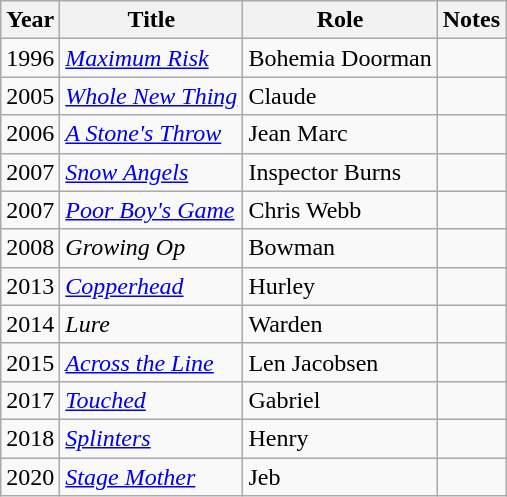<table class="wikitable sortable">
<tr>
<th>Year</th>
<th>Title</th>
<th>Role</th>
<th class="unsortable">Notes</th>
</tr>
<tr>
<td>1996</td>
<td><em><a href='#'>Maximum Risk</a></em></td>
<td>Bohemia Doorman</td>
<td></td>
</tr>
<tr>
<td>2005</td>
<td><em><a href='#'>Whole New Thing</a></em></td>
<td>Claude</td>
<td></td>
</tr>
<tr>
<td>2006</td>
<td data-sort-value="Stone's Throw, A"><em><a href='#'>A Stone's Throw</a></em></td>
<td>Jean Marc</td>
<td></td>
</tr>
<tr>
<td>2007</td>
<td><a href='#'><em>Snow Angels</em></a></td>
<td>Inspector Burns</td>
<td></td>
</tr>
<tr>
<td>2007</td>
<td><em><a href='#'>Poor Boy's Game</a></em></td>
<td>Chris Webb</td>
<td></td>
</tr>
<tr>
<td>2008</td>
<td><em>Growing Op</em></td>
<td>Bowman</td>
<td></td>
</tr>
<tr>
<td>2013</td>
<td><a href='#'><em>Copperhead</em></a></td>
<td>Hurley</td>
<td></td>
</tr>
<tr>
<td>2014</td>
<td><em>Lure</em></td>
<td>Warden</td>
<td></td>
</tr>
<tr>
<td>2015</td>
<td><a href='#'><em>Across the Line</em></a></td>
<td>Len Jacobsen</td>
<td></td>
</tr>
<tr>
<td>2017</td>
<td><a href='#'><em>Touched</em></a></td>
<td>Gabriel</td>
<td></td>
</tr>
<tr>
<td>2018</td>
<td><a href='#'><em>Splinters</em></a></td>
<td>Henry</td>
<td></td>
</tr>
<tr>
<td>2020</td>
<td><a href='#'><em>Stage Mother</em></a></td>
<td>Jeb</td>
<td></td>
</tr>
</table>
